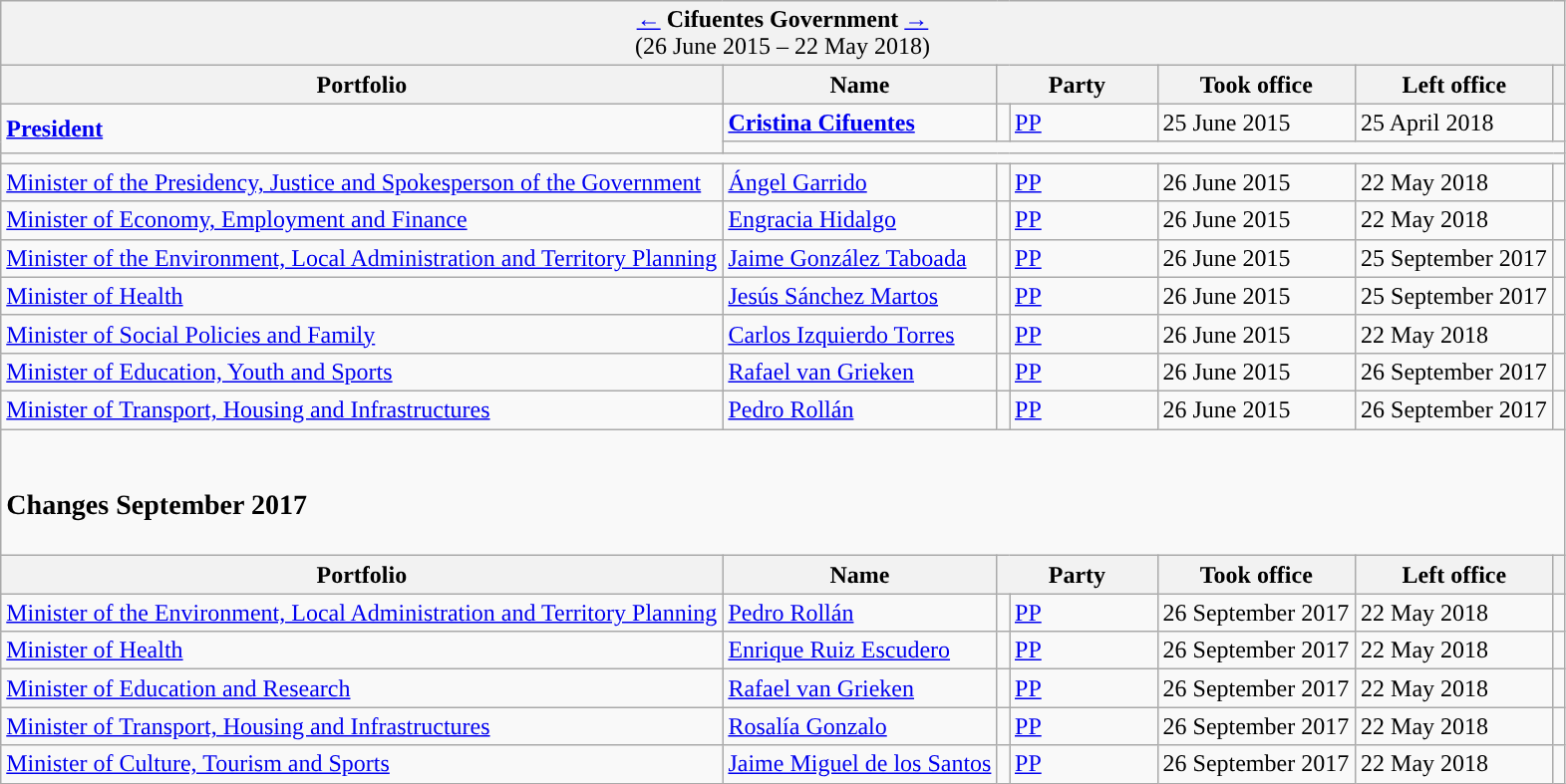<table class="wikitable">
<tr>
<td colspan="7" bgcolor="#F2F2F2" align="center"><a href='#'>←</a> <strong>Cifuentes Government</strong> <a href='#'>→</a><br>(26 June 2015 – 22 May 2018)</td>
</tr>
<tr>
<th>Portfolio</th>
<th>Name</th>
<th width="100px" colspan="2">Party</th>
<th width="125px">Took office</th>
<th width="125px">Left office</th>
<th></th>
</tr>
<tr>
<td rowspan="2"><strong><a href='#'>President</a></strong></td>
<td><strong><a href='#'>Cristina Cifuentes</a></strong></td>
<td width="1" style="background-color:"></td>
<td><a href='#'>PP</a></td>
<td>25 June 2015</td>
<td>25 April 2018</td>
<td align="center"></td>
</tr>
<tr>
<td colspan="6"></td>
</tr>
<tr>
<td colspan="7"></td>
</tr>
<tr>
<td><a href='#'>Minister of the Presidency, Justice and Spokesperson of the Government</a></td>
<td><a href='#'>Ángel Garrido</a></td>
<td style="background-color:"></td>
<td><a href='#'>PP</a></td>
<td>26 June 2015</td>
<td>22 May 2018</td>
<td align="center"></td>
</tr>
<tr>
<td><a href='#'>Minister of Economy, Employment and Finance</a></td>
<td><a href='#'>Engracia Hidalgo</a></td>
<td style="background-color:"></td>
<td><a href='#'>PP</a></td>
<td>26 June 2015</td>
<td>22 May 2018</td>
<td align="center"></td>
</tr>
<tr>
<td><a href='#'>Minister of the Environment, Local Administration and Territory Planning</a></td>
<td><a href='#'>Jaime González Taboada</a></td>
<td style="background-color:"></td>
<td><a href='#'>PP</a></td>
<td>26 June 2015</td>
<td>25 September 2017</td>
<td align="center"></td>
</tr>
<tr>
<td><a href='#'>Minister of Health</a></td>
<td><a href='#'>Jesús Sánchez Martos</a></td>
<td style="background-color:"></td>
<td><a href='#'>PP</a> </td>
<td>26 June 2015</td>
<td>25 September 2017</td>
<td align="center"></td>
</tr>
<tr>
<td><a href='#'>Minister of Social Policies and Family</a></td>
<td><a href='#'>Carlos Izquierdo Torres</a></td>
<td style="background-color:"></td>
<td><a href='#'>PP</a></td>
<td>26 June 2015</td>
<td>22 May 2018</td>
<td align="center"></td>
</tr>
<tr>
<td><a href='#'>Minister of Education, Youth and Sports</a></td>
<td><a href='#'>Rafael van Grieken</a></td>
<td style="background-color:"></td>
<td><a href='#'>PP</a> </td>
<td>26 June 2015</td>
<td>26 September 2017</td>
<td align="center"></td>
</tr>
<tr>
<td><a href='#'>Minister of Transport, Housing and Infrastructures</a></td>
<td><a href='#'>Pedro Rollán</a></td>
<td style="background-color:"></td>
<td><a href='#'>PP</a></td>
<td>26 June 2015</td>
<td>26 September 2017</td>
<td align="center"></td>
</tr>
<tr>
<td colspan="7"><br><h3>Changes September 2017</h3></td>
</tr>
<tr>
<th>Portfolio</th>
<th>Name</th>
<th colspan="2">Party</th>
<th>Took office</th>
<th>Left office</th>
<th></th>
</tr>
<tr>
<td><a href='#'>Minister of the Environment, Local Administration and Territory Planning</a></td>
<td><a href='#'>Pedro Rollán</a></td>
<td style="background-color:"></td>
<td><a href='#'>PP</a></td>
<td>26 September 2017</td>
<td>22 May 2018</td>
<td align="center"></td>
</tr>
<tr>
<td><a href='#'>Minister of Health</a></td>
<td><a href='#'>Enrique Ruiz Escudero</a></td>
<td style="background-color:"></td>
<td><a href='#'>PP</a></td>
<td>26 September 2017</td>
<td>22 May 2018</td>
<td align="center"></td>
</tr>
<tr>
<td><a href='#'>Minister of Education and Research</a></td>
<td><a href='#'>Rafael van Grieken</a></td>
<td style="background-color:"></td>
<td><a href='#'>PP</a> </td>
<td>26 September 2017</td>
<td>22 May 2018</td>
<td align="center"></td>
</tr>
<tr>
<td><a href='#'>Minister of Transport, Housing and Infrastructures</a></td>
<td><a href='#'>Rosalía Gonzalo</a></td>
<td style="background-color:"></td>
<td><a href='#'>PP</a></td>
<td>26 September 2017</td>
<td>22 May 2018</td>
<td align="center"></td>
</tr>
<tr>
<td><a href='#'>Minister of Culture, Tourism and Sports</a></td>
<td><a href='#'>Jaime Miguel de los Santos</a></td>
<td style="background-color:"></td>
<td><a href='#'>PP</a> </td>
<td>26 September 2017</td>
<td>22 May 2018</td>
<td align="center"></td>
</tr>
</table>
